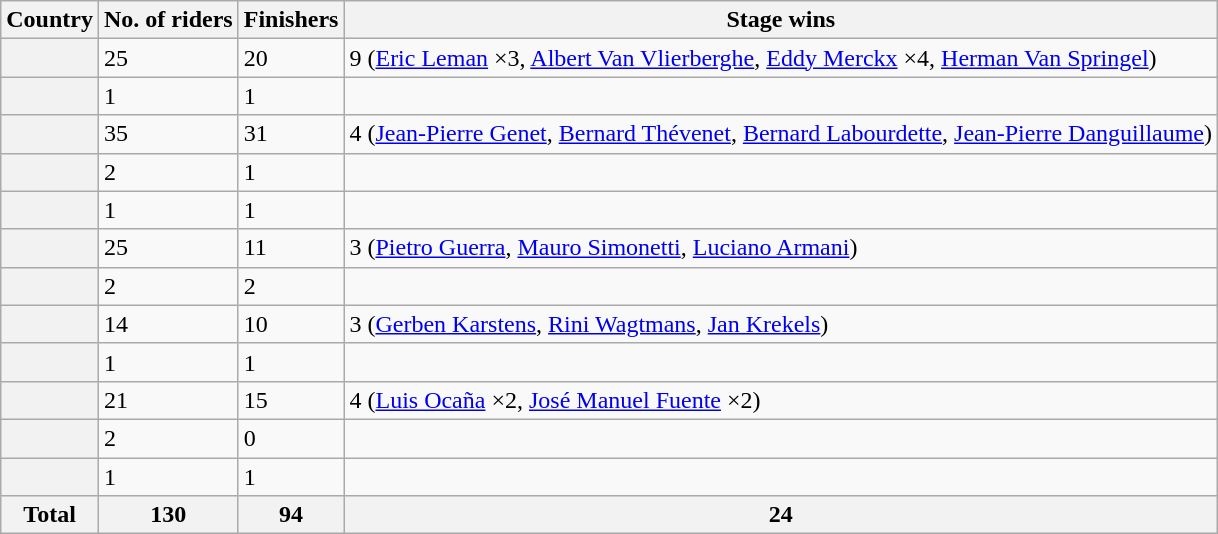<table class="wikitable plainrowheaders sortable">
<tr>
<th scope="col">Country</th>
<th scope="col">No. of riders</th>
<th scope="col">Finishers</th>
<th scope="col">Stage wins</th>
</tr>
<tr>
<th scope="row"></th>
<td>25</td>
<td>20</td>
<td>9 (<a href='#'>Eric Leman</a> ×3, <a href='#'>Albert Van Vlierberghe</a>, <a href='#'>Eddy Merckx</a> ×4, <a href='#'>Herman Van Springel</a>)</td>
</tr>
<tr>
<th scope="row"></th>
<td>1</td>
<td>1</td>
<td></td>
</tr>
<tr>
<th scope="row"></th>
<td>35</td>
<td>31</td>
<td>4 (<a href='#'>Jean-Pierre Genet</a>, <a href='#'>Bernard Thévenet</a>, <a href='#'>Bernard Labourdette</a>, <a href='#'>Jean-Pierre Danguillaume</a>)</td>
</tr>
<tr>
<th scope="row"></th>
<td>2</td>
<td>1</td>
<td></td>
</tr>
<tr>
<th scope="row"></th>
<td>1</td>
<td>1</td>
<td></td>
</tr>
<tr>
<th scope="row"></th>
<td>25</td>
<td>11</td>
<td>3 (<a href='#'>Pietro Guerra</a>, <a href='#'>Mauro Simonetti</a>, <a href='#'>Luciano Armani</a>)</td>
</tr>
<tr>
<th scope="row"></th>
<td>2</td>
<td>2</td>
<td></td>
</tr>
<tr>
<th scope="row"></th>
<td>14</td>
<td>10</td>
<td>3 (<a href='#'>Gerben Karstens</a>, <a href='#'>Rini Wagtmans</a>, <a href='#'>Jan Krekels</a>)</td>
</tr>
<tr>
<th scope="row"></th>
<td>1</td>
<td>1</td>
<td></td>
</tr>
<tr>
<th scope="row"></th>
<td>21</td>
<td>15</td>
<td>4 (<a href='#'>Luis Ocaña</a> ×2, <a href='#'>José Manuel Fuente</a> ×2)</td>
</tr>
<tr>
<th scope="row"></th>
<td>2</td>
<td>0</td>
<td></td>
</tr>
<tr>
<th scope="row"></th>
<td>1</td>
<td>1</td>
<td></td>
</tr>
<tr>
<th>Total</th>
<th>130</th>
<th>94</th>
<th>24</th>
</tr>
</table>
